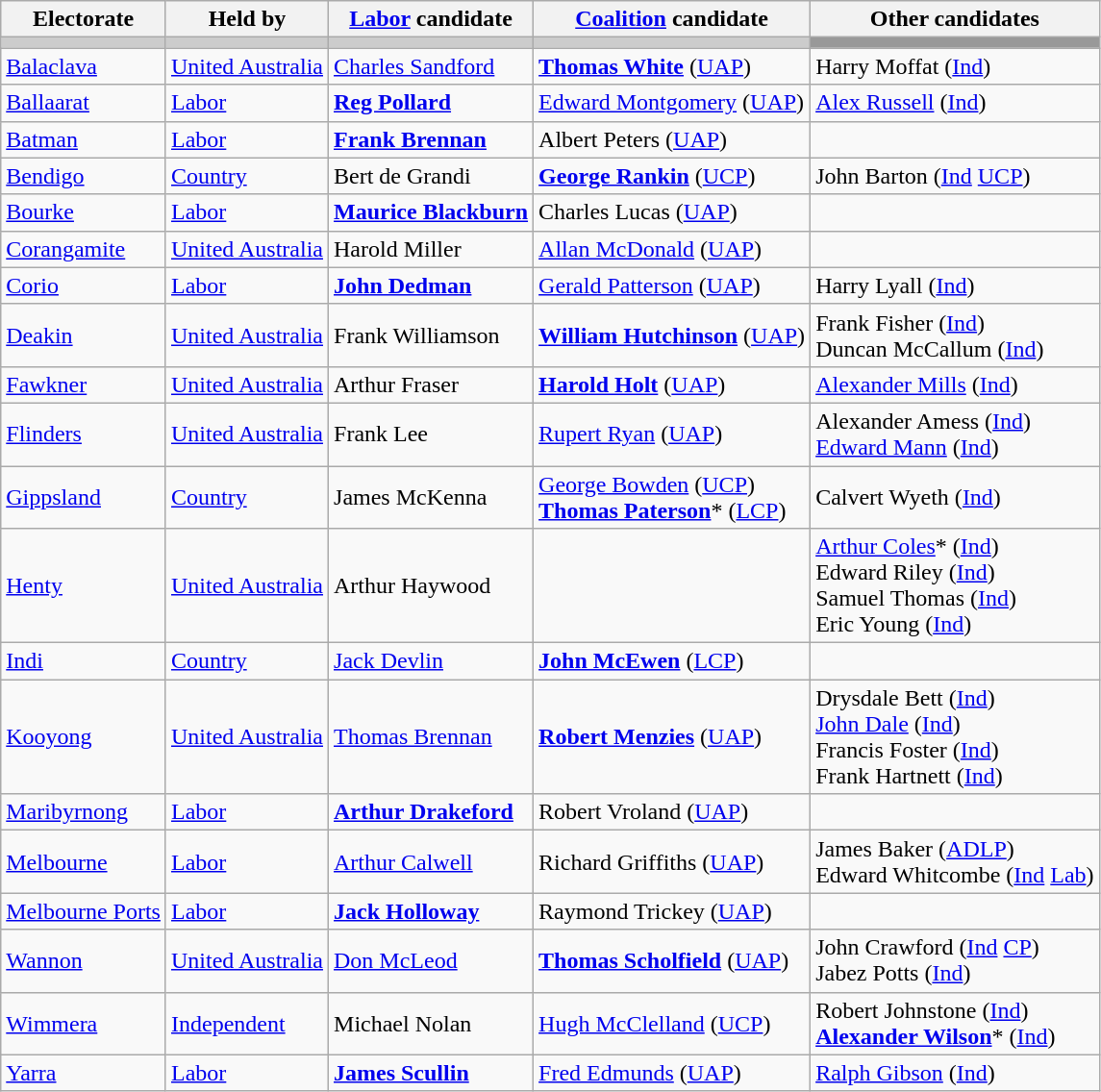<table class="wikitable">
<tr>
<th>Electorate</th>
<th>Held by</th>
<th><a href='#'>Labor</a> candidate</th>
<th><a href='#'>Coalition</a> candidate</th>
<th>Other candidates</th>
</tr>
<tr bgcolor="#cccccc">
<td></td>
<td></td>
<td></td>
<td></td>
<td bgcolor="#999999"></td>
</tr>
<tr>
<td><a href='#'>Balaclava</a></td>
<td><a href='#'>United Australia</a></td>
<td><a href='#'>Charles Sandford</a></td>
<td><strong><a href='#'>Thomas White</a></strong> (<a href='#'>UAP</a>)</td>
<td>Harry Moffat (<a href='#'>Ind</a>)</td>
</tr>
<tr>
<td><a href='#'>Ballaarat</a></td>
<td><a href='#'>Labor</a></td>
<td><strong><a href='#'>Reg Pollard</a></strong></td>
<td><a href='#'>Edward Montgomery</a> (<a href='#'>UAP</a>)</td>
<td><a href='#'>Alex Russell</a> (<a href='#'>Ind</a>)</td>
</tr>
<tr>
<td><a href='#'>Batman</a></td>
<td><a href='#'>Labor</a></td>
<td><strong><a href='#'>Frank Brennan</a></strong></td>
<td>Albert Peters (<a href='#'>UAP</a>)</td>
<td></td>
</tr>
<tr>
<td><a href='#'>Bendigo</a></td>
<td><a href='#'>Country</a></td>
<td>Bert de Grandi</td>
<td><strong><a href='#'>George Rankin</a></strong> (<a href='#'>UCP</a>)</td>
<td>John Barton (<a href='#'>Ind</a> <a href='#'>UCP</a>)</td>
</tr>
<tr>
<td><a href='#'>Bourke</a></td>
<td><a href='#'>Labor</a></td>
<td><strong><a href='#'>Maurice Blackburn</a></strong></td>
<td>Charles Lucas (<a href='#'>UAP</a>)</td>
<td></td>
</tr>
<tr>
<td><a href='#'>Corangamite</a></td>
<td><a href='#'>United Australia</a></td>
<td>Harold Miller</td>
<td><a href='#'>Allan McDonald</a> (<a href='#'>UAP</a>)</td>
<td></td>
</tr>
<tr>
<td><a href='#'>Corio</a></td>
<td><a href='#'>Labor</a></td>
<td><strong><a href='#'>John Dedman</a></strong></td>
<td><a href='#'>Gerald Patterson</a> (<a href='#'>UAP</a>)</td>
<td>Harry Lyall (<a href='#'>Ind</a>)</td>
</tr>
<tr>
<td><a href='#'>Deakin</a></td>
<td><a href='#'>United Australia</a></td>
<td>Frank Williamson</td>
<td><strong><a href='#'>William Hutchinson</a></strong> (<a href='#'>UAP</a>)</td>
<td>Frank Fisher (<a href='#'>Ind</a>)<br>Duncan McCallum (<a href='#'>Ind</a>)</td>
</tr>
<tr>
<td><a href='#'>Fawkner</a></td>
<td><a href='#'>United Australia</a></td>
<td>Arthur Fraser</td>
<td><strong><a href='#'>Harold Holt</a></strong> (<a href='#'>UAP</a>)</td>
<td><a href='#'>Alexander Mills</a> (<a href='#'>Ind</a>)</td>
</tr>
<tr>
<td><a href='#'>Flinders</a></td>
<td><a href='#'>United Australia</a></td>
<td>Frank Lee</td>
<td><a href='#'>Rupert Ryan</a> (<a href='#'>UAP</a>)</td>
<td>Alexander Amess (<a href='#'>Ind</a>)<br><a href='#'>Edward Mann</a> (<a href='#'>Ind</a>)</td>
</tr>
<tr>
<td><a href='#'>Gippsland</a></td>
<td><a href='#'>Country</a></td>
<td>James McKenna</td>
<td><a href='#'>George Bowden</a> (<a href='#'>UCP</a>)<br><strong><a href='#'>Thomas Paterson</a></strong>* (<a href='#'>LCP</a>)</td>
<td>Calvert Wyeth (<a href='#'>Ind</a>)</td>
</tr>
<tr>
<td><a href='#'>Henty</a></td>
<td><a href='#'>United Australia</a></td>
<td>Arthur Haywood</td>
<td></td>
<td><a href='#'>Arthur Coles</a>* (<a href='#'>Ind</a>)<br>Edward Riley (<a href='#'>Ind</a>)<br>Samuel Thomas (<a href='#'>Ind</a>)<br>Eric Young (<a href='#'>Ind</a>)</td>
</tr>
<tr>
<td><a href='#'>Indi</a></td>
<td><a href='#'>Country</a></td>
<td><a href='#'>Jack Devlin</a></td>
<td><strong><a href='#'>John McEwen</a></strong> (<a href='#'>LCP</a>)</td>
<td></td>
</tr>
<tr>
<td><a href='#'>Kooyong</a></td>
<td><a href='#'>United Australia</a></td>
<td><a href='#'>Thomas Brennan</a></td>
<td><strong><a href='#'>Robert Menzies</a></strong> (<a href='#'>UAP</a>)</td>
<td>Drysdale Bett (<a href='#'>Ind</a>)<br><a href='#'>John Dale</a> (<a href='#'>Ind</a>)<br>Francis Foster (<a href='#'>Ind</a>)<br>Frank Hartnett (<a href='#'>Ind</a>)</td>
</tr>
<tr>
<td><a href='#'>Maribyrnong</a></td>
<td><a href='#'>Labor</a></td>
<td><strong><a href='#'>Arthur Drakeford</a></strong></td>
<td>Robert Vroland (<a href='#'>UAP</a>)</td>
<td></td>
</tr>
<tr>
<td><a href='#'>Melbourne</a></td>
<td><a href='#'>Labor</a></td>
<td><a href='#'>Arthur Calwell</a></td>
<td>Richard Griffiths (<a href='#'>UAP</a>)</td>
<td>James Baker (<a href='#'>ADLP</a>)<br>Edward Whitcombe (<a href='#'>Ind</a> <a href='#'>Lab</a>)</td>
</tr>
<tr>
<td><a href='#'>Melbourne Ports</a></td>
<td><a href='#'>Labor</a></td>
<td><strong><a href='#'>Jack Holloway</a></strong></td>
<td>Raymond Trickey (<a href='#'>UAP</a>)</td>
<td></td>
</tr>
<tr>
<td><a href='#'>Wannon</a></td>
<td><a href='#'>United Australia</a></td>
<td><a href='#'>Don McLeod</a></td>
<td><strong><a href='#'>Thomas Scholfield</a></strong> (<a href='#'>UAP</a>)</td>
<td>John Crawford (<a href='#'>Ind</a> <a href='#'>CP</a>)<br>Jabez Potts (<a href='#'>Ind</a>)</td>
</tr>
<tr>
<td><a href='#'>Wimmera</a></td>
<td><a href='#'>Independent</a></td>
<td>Michael Nolan</td>
<td><a href='#'>Hugh McClelland</a> (<a href='#'>UCP</a>)</td>
<td>Robert Johnstone (<a href='#'>Ind</a>)<br><strong><a href='#'>Alexander Wilson</a></strong>* (<a href='#'>Ind</a>)</td>
</tr>
<tr>
<td><a href='#'>Yarra</a></td>
<td><a href='#'>Labor</a></td>
<td><strong><a href='#'>James Scullin</a></strong></td>
<td><a href='#'>Fred Edmunds</a> (<a href='#'>UAP</a>)</td>
<td><a href='#'>Ralph Gibson</a> (<a href='#'>Ind</a>)</td>
</tr>
</table>
